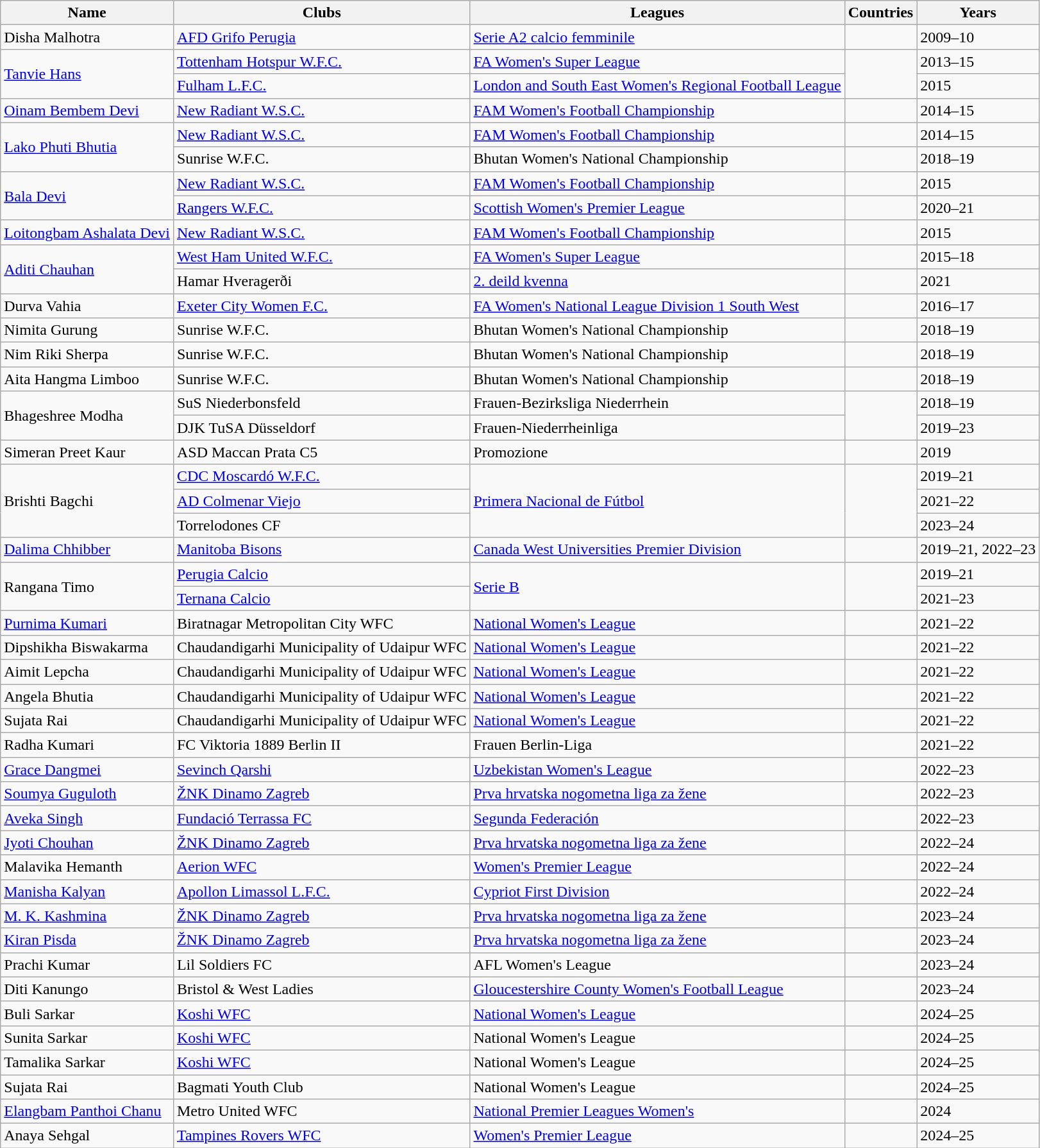<table class="wikitable plainrowheaders sortable" style="text-align:center">
<tr>
<th>Name</th>
<th>Clubs</th>
<th>Leagues</th>
<th>Countries</th>
<th>Years</th>
</tr>
<tr>
<td scope=row style=text-align:left>Disha Malhotra</td>
<td align=left><a href='#'>AFD Grifo Perugia</a></td>
<td align=left><a href='#'>Serie A2 calcio femminile</a></td>
<td align=left></td>
<td align=left>2009–10</td>
</tr>
<tr>
<td rowspan="2" scope=row style=text-align:left><a href='#'>Tanvie Hans</a></td>
<td align=left><a href='#'>Tottenham Hotspur W.F.C.</a></td>
<td align=left><a href='#'>FA Women's Super League</a></td>
<td rowspan="2" align=left></td>
<td align=left>2013–15</td>
</tr>
<tr>
<td align=left><a href='#'>Fulham L.F.C.</a></td>
<td align=left><a href='#'>London and South East Women's Regional Football League</a></td>
<td align=left>2015</td>
</tr>
<tr>
<td scope=row style=text-align:left><a href='#'>Oinam Bembem Devi</a></td>
<td align=left><a href='#'>New Radiant W.S.C.</a></td>
<td align=left><a href='#'>FAM Women's Football Championship</a></td>
<td align=left></td>
<td align=left>2014–15</td>
</tr>
<tr>
<td rowspan="2" scope=row style=text-align:left><a href='#'>Lako Phuti Bhutia</a></td>
<td align=left><a href='#'>New Radiant W.S.C.</a></td>
<td align=left><a href='#'>FAM Women's Football Championship</a></td>
<td align=left></td>
<td align=left>2014–15</td>
</tr>
<tr>
<td align=left>Sunrise W.F.C.</td>
<td align=left>Bhutan Women's National Championship</td>
<td align=left></td>
<td align=left>2018–19</td>
</tr>
<tr>
<td rowspan="2" scope=row style=text-align:left><a href='#'>Bala Devi</a></td>
<td align=left><a href='#'>New Radiant W.S.C.</a></td>
<td align=left><a href='#'>FAM Women's Football Championship</a></td>
<td align=left></td>
<td align=left>2015</td>
</tr>
<tr>
<td align=left><a href='#'>Rangers W.F.C.</a></td>
<td align=left><a href='#'>Scottish Women's Premier League</a></td>
<td align=left></td>
<td align=left>2020–21</td>
</tr>
<tr>
<td scope=row style=text-align:left><a href='#'>Loitongbam Ashalata Devi</a></td>
<td align=left><a href='#'>New Radiant W.S.C.</a></td>
<td align=left><a href='#'>FAM Women's Football Championship</a></td>
<td align=left></td>
<td align=left>2015</td>
</tr>
<tr>
<td rowspan="2" scope=row style=text-align:left><a href='#'>Aditi Chauhan</a></td>
<td align=left><a href='#'>West Ham United W.F.C.</a></td>
<td align=left><a href='#'>FA Women's Super League</a></td>
<td align=left></td>
<td align=left>2015–18</td>
</tr>
<tr>
<td align=left>Hamar Hveragerði</td>
<td align=left><a href='#'>2. deild kvenna</a></td>
<td align=left></td>
<td align=left>2021</td>
</tr>
<tr>
<td scope=row style=text-align:left>Durva Vahia</td>
<td align=left><a href='#'>Exeter City Women F.C.</a></td>
<td align=left><a href='#'>FA Women's National League Division 1 South West</a></td>
<td align=left></td>
<td align=left>2016–17</td>
</tr>
<tr>
<td scope=row style=text-align:left>Nimita Gurung</td>
<td align=left>Sunrise W.F.C.</td>
<td align=left>Bhutan Women's National Championship</td>
<td align=left></td>
<td align=left>2018–19</td>
</tr>
<tr>
<td scope=row style=text-align:left>Nim Riki Sherpa</td>
<td align=left>Sunrise W.F.C.</td>
<td align=left>Bhutan Women's National Championship</td>
<td align=left></td>
<td align=left>2018–19</td>
</tr>
<tr>
<td scope=row style=text-align:left>Aita Hangma Limboo</td>
<td align=left>Sunrise W.F.C.</td>
<td align=left>Bhutan Women's National Championship</td>
<td align=left></td>
<td align=left>2018–19</td>
</tr>
<tr>
<td rowspan="2" scope=row style=text-align:left>Bhageshree Modha</td>
<td align=left>SuS Niederbonsfeld</td>
<td align=left>Frauen-Bezirksliga Niederrhein</td>
<td rowspan="2" align=left></td>
<td align=left>2018–19</td>
</tr>
<tr>
<td align=left>DJK TuSA Düsseldorf</td>
<td align=left>Frauen-Niederrheinliga</td>
<td align=left>2019–23</td>
</tr>
<tr>
<td scope=row style=text-align:left>Simeran Preet Kaur</td>
<td align=left>ASD Maccan Prata C5</td>
<td align=left>Promozione</td>
<td align=left></td>
<td align=left>2019</td>
</tr>
<tr>
<td rowspan="3" scope=row style=text-align:left>Brishti Bagchi</td>
<td align=left><a href='#'>CDC Moscardó W.F.C.</a></td>
<td rowspan="3" align=left><a href='#'>Primera Nacional de Fútbol</a></td>
<td rowspan="3" align=left></td>
<td align=left>2019–21</td>
</tr>
<tr>
<td align=left><a href='#'>AD Colmenar Viejo</a></td>
<td align=left>2021–22</td>
</tr>
<tr>
<td align=left>Torrelodones CF</td>
<td align=left>2023–24</td>
</tr>
<tr>
<td scope=row style=text-align:left><a href='#'>Dalima Chhibber</a></td>
<td align=left><a href='#'>Manitoba Bisons</a></td>
<td align=left><a href='#'>Canada West Universities Premier Division</a></td>
<td align=left></td>
<td align=left>2019–21, 2022–23</td>
</tr>
<tr>
<td rowspan="2" scope=row style=text-align:left>Rangana Timo</td>
<td align=left><a href='#'>Perugia Calcio</a></td>
<td rowspan="2" align=left><a href='#'>Serie B</a></td>
<td rowspan="2" align=left></td>
<td align=left>2019–21</td>
</tr>
<tr>
<td align=left><a href='#'>Ternana Calcio</a></td>
<td align=left>2021–23</td>
</tr>
<tr>
<td scope=row style=text-align:left><a href='#'>Purnima Kumari</a></td>
<td align=left>Biratnagar Metropolitan City WFC</td>
<td align=left><a href='#'>National Women's League</a></td>
<td align=left></td>
<td align=left>2021–22</td>
</tr>
<tr>
<td scope=row style=text-align:left>Dipshikha Biswakarma</td>
<td align=left>Chaudandigarhi Municipality of Udaipur WFC</td>
<td align=left><a href='#'>National Women's League</a></td>
<td align=left></td>
<td align=left>2021–22</td>
</tr>
<tr>
<td scope=row style=text-align:left>Aimit Lepcha</td>
<td align=left>Chaudandigarhi Municipality of Udaipur WFC</td>
<td align=left><a href='#'>National Women's League</a></td>
<td align=left></td>
<td align=left>2021–22</td>
</tr>
<tr>
<td scope=row style=text-align:left>Angela Bhutia</td>
<td align=left>Chaudandigarhi Municipality of Udaipur WFC</td>
<td align=left><a href='#'>National Women's League</a></td>
<td align=left></td>
<td align=left>2021–22</td>
</tr>
<tr>
<td scope=row style=text-align:left>Sujata Rai</td>
<td align=left>Chaudandigarhi Municipality of Udaipur WFC</td>
<td align=left><a href='#'>National Women's League</a></td>
<td align=left></td>
<td align=left>2021–22</td>
</tr>
<tr>
<td scope=row style=text-align:left>Radha Kumari</td>
<td align=left>FC Viktoria 1889 Berlin II</td>
<td align=left>Frauen Berlin-Liga</td>
<td align=left></td>
<td align=left>2021–22</td>
</tr>
<tr>
<td scope=row style=text-align:left><a href='#'>Grace Dangmei</a></td>
<td align=left><a href='#'>Sevinch Qarshi</a></td>
<td align=left><a href='#'>Uzbekistan Women's League</a></td>
<td align=left></td>
<td align=left>2022–23</td>
</tr>
<tr>
<td scope=row style=text-align:left><a href='#'>Soumya Guguloth</a></td>
<td align=left><a href='#'>ŽNK Dinamo Zagreb</a></td>
<td align=left><a href='#'>Prva hrvatska nogometna liga za žene</a></td>
<td align=left></td>
<td align=left>2022–23</td>
</tr>
<tr>
<td scope=row style=text-align:left><a href='#'>Aveka Singh</a></td>
<td align=left><a href='#'>Fundació Terrassa FC</a></td>
<td align=left><a href='#'>Segunda Federación</a></td>
<td align=left></td>
<td align=left>2022–23</td>
</tr>
<tr>
<td scope=row style=text-align:left><a href='#'>Jyoti Chouhan</a></td>
<td align=left><a href='#'>ŽNK Dinamo Zagreb</a></td>
<td align=left><a href='#'>Prva hrvatska nogometna liga za žene</a></td>
<td align=left></td>
<td align=left>2022–24</td>
</tr>
<tr>
<td scope=row style=text-align:left>Malavika Hemanth</td>
<td align=left><a href='#'>Aerion WFC</a></td>
<td align=left><a href='#'>Women's Premier League</a></td>
<td align=left></td>
<td align=left>2022–24</td>
</tr>
<tr>
<td scope=row style=text-align:left><a href='#'>Manisha Kalyan</a></td>
<td align=left><a href='#'>Apollon Limassol L.F.C.</a></td>
<td align=left><a href='#'>Cypriot First Division</a></td>
<td align=left></td>
<td align=left>2022–24</td>
</tr>
<tr>
<td scope=row style=text-align:left><a href='#'>M. K. Kashmina</a></td>
<td align=left><a href='#'>ŽNK Dinamo Zagreb</a></td>
<td align=left><a href='#'>Prva hrvatska nogometna liga za žene</a></td>
<td align=left></td>
<td align=left>2023–24</td>
</tr>
<tr>
<td scope=row style=text-align:left><a href='#'>Kiran Pisda</a></td>
<td align=left><a href='#'>ŽNK Dinamo Zagreb</a></td>
<td align=left><a href='#'>Prva hrvatska nogometna liga za žene</a></td>
<td align=left></td>
<td align=left>2023–24</td>
</tr>
<tr>
<td scope=row style=text-align:left>Prachi Kumar</td>
<td align=left>Lil Soldiers FC</td>
<td align=left>AFL Women's League</td>
<td align=left></td>
<td align=left>2023–24</td>
</tr>
<tr>
<td scope=row style=text-align:left>Diti Kanungo</td>
<td align=left>Bristol & West Ladies</td>
<td align=left><a href='#'>Gloucestershire County Women's Football League</a></td>
<td align=left></td>
<td align=left>2023–24</td>
</tr>
<tr>
<td scope=row style=text-align:left>Buli Sarkar</td>
<td align=left><a href='#'>Koshi WFC</a></td>
<td align=left><a href='#'>National Women's League</a></td>
<td align=left></td>
<td align=left>2024–25</td>
</tr>
<tr>
<td scope=row style=text-align:left>Sunita Sarkar</td>
<td align=left><a href='#'>Koshi WFC</a></td>
<td align=left>National Women's League</td>
<td align=left></td>
<td align=left>2024–25</td>
</tr>
<tr>
<td scope=row style=text-align:left>Tamalika Sarkar</td>
<td align=left><a href='#'>Koshi WFC</a></td>
<td align=left>National Women's League</td>
<td align=left></td>
<td align=left>2024–25</td>
</tr>
<tr>
<td scope=row style=text-align:left>Sujata Rai</td>
<td align=left>Bagmati Youth Club</td>
<td align=left>National Women's League</td>
<td align=left></td>
<td align=left>2024–25</td>
</tr>
<tr>
<td scope=row style=text-align:left><a href='#'>Elangbam Panthoi Chanu</a></td>
<td align=left>Metro United WFC</td>
<td align=left><a href='#'>National Premier Leagues Women's</a></td>
<td align=left></td>
<td align=left>2024</td>
</tr>
<tr>
<td scope=row style=text-align:left>Anaya Sehgal</td>
<td align=left><a href='#'>Tampines Rovers WFC</a></td>
<td align=left><a href='#'>Women's Premier League</a></td>
<td align=left></td>
<td align=left>2024–25</td>
</tr>
</table>
